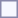<table style="border:1px solid #8888aa; background-color:#f7f8ff; padding:5px; font-size:95%; margin: 0px 12px 12px 0px;">
</table>
